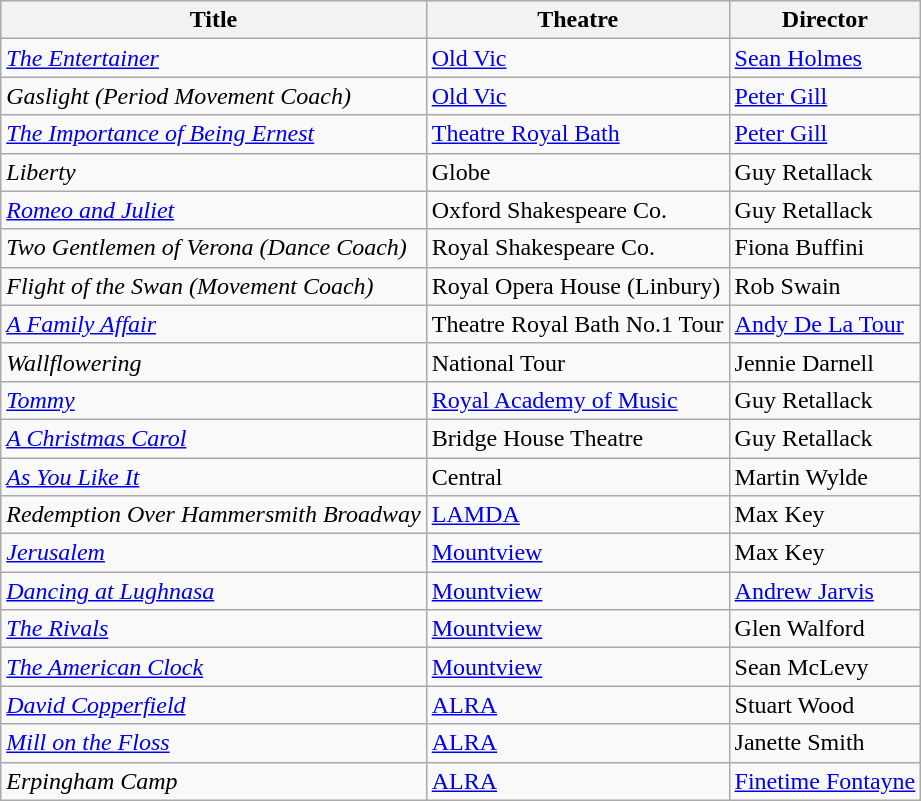<table class="wikitable">
<tr style="background:#e0e0e0;">
<th>Title</th>
<th>Theatre</th>
<th>Director</th>
</tr>
<tr>
<td><em><a href='#'>The Entertainer</a></em></td>
<td><a href='#'>Old Vic</a></td>
<td><a href='#'>Sean Holmes</a></td>
</tr>
<tr>
<td><em>Gaslight (Period Movement Coach)</em></td>
<td><a href='#'>Old Vic</a></td>
<td><a href='#'>Peter Gill</a></td>
</tr>
<tr>
<td><em><a href='#'>The Importance of Being Ernest</a></em></td>
<td><a href='#'>Theatre Royal Bath</a></td>
<td><a href='#'>Peter Gill</a></td>
</tr>
<tr>
<td><em>Liberty</em></td>
<td>Globe</td>
<td>Guy Retallack</td>
</tr>
<tr>
<td><em><a href='#'>Romeo and Juliet</a></em></td>
<td>Oxford Shakespeare Co.</td>
<td>Guy Retallack</td>
</tr>
<tr>
<td><em>Two Gentlemen of Verona (Dance Coach)</em></td>
<td>Royal Shakespeare Co.</td>
<td>Fiona Buffini</td>
</tr>
<tr>
<td><em>Flight of the Swan (Movement Coach)</em></td>
<td>Royal Opera House (Linbury)</td>
<td>Rob Swain</td>
</tr>
<tr>
<td><em><a href='#'>A Family Affair</a></em></td>
<td>Theatre Royal Bath No.1 Tour</td>
<td><a href='#'>Andy De La Tour</a></td>
</tr>
<tr>
<td><em>Wallflowering</em></td>
<td>National Tour</td>
<td>Jennie Darnell</td>
</tr>
<tr>
<td><em><a href='#'>Tommy</a></em></td>
<td><a href='#'>Royal Academy of Music</a></td>
<td>Guy Retallack</td>
</tr>
<tr>
<td><em><a href='#'>A Christmas Carol</a></em></td>
<td>Bridge House Theatre</td>
<td>Guy Retallack</td>
</tr>
<tr>
<td><em><a href='#'>As You Like It</a></em></td>
<td>Central</td>
<td>Martin Wylde</td>
</tr>
<tr>
<td><em>Redemption Over Hammersmith Broadway</em></td>
<td><a href='#'>LAMDA</a></td>
<td>Max Key</td>
</tr>
<tr>
<td><em><a href='#'>Jerusalem</a></em></td>
<td><a href='#'>Mountview</a></td>
<td>Max Key</td>
</tr>
<tr>
<td><em><a href='#'>Dancing at Lughnasa</a></em></td>
<td><a href='#'>Mountview</a></td>
<td><a href='#'>Andrew Jarvis</a></td>
</tr>
<tr>
<td><em><a href='#'>The Rivals</a></em></td>
<td><a href='#'>Mountview</a></td>
<td>Glen Walford</td>
</tr>
<tr>
<td><em><a href='#'>The American Clock</a></em></td>
<td><a href='#'>Mountview</a></td>
<td>Sean McLevy</td>
</tr>
<tr>
<td><em><a href='#'>David Copperfield</a></em></td>
<td><a href='#'>ALRA</a></td>
<td>Stuart Wood</td>
</tr>
<tr>
<td><em><a href='#'>Mill on the Floss</a></em></td>
<td><a href='#'>ALRA</a></td>
<td>Janette Smith</td>
</tr>
<tr>
<td><em>Erpingham Camp</em></td>
<td><a href='#'>ALRA</a></td>
<td><a href='#'>Finetime Fontayne</a></td>
</tr>
</table>
